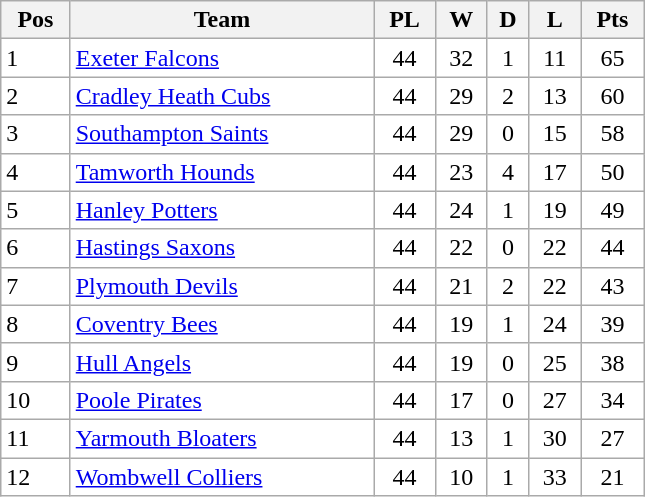<table class=wikitable width="430" style="background:#FFFFFF;">
<tr>
<th>Pos</th>
<th>Team</th>
<th>PL</th>
<th>W</th>
<th>D</th>
<th>L</th>
<th>Pts</th>
</tr>
<tr>
<td>1</td>
<td><a href='#'>Exeter Falcons</a></td>
<td align="center">44</td>
<td align="center">32</td>
<td align="center">1</td>
<td align="center">11</td>
<td align="center">65</td>
</tr>
<tr>
<td>2</td>
<td><a href='#'>Cradley Heath Cubs</a></td>
<td align="center">44</td>
<td align="center">29</td>
<td align="center">2</td>
<td align="center">13</td>
<td align="center">60</td>
</tr>
<tr>
<td>3</td>
<td><a href='#'>Southampton Saints</a></td>
<td align="center">44</td>
<td align="center">29</td>
<td align="center">0</td>
<td align="center">15</td>
<td align="center">58</td>
</tr>
<tr>
<td>4</td>
<td><a href='#'>Tamworth Hounds</a></td>
<td align="center">44</td>
<td align="center">23</td>
<td align="center">4</td>
<td align="center">17</td>
<td align="center">50</td>
</tr>
<tr>
<td>5</td>
<td><a href='#'>Hanley Potters</a></td>
<td align="center">44</td>
<td align="center">24</td>
<td align="center">1</td>
<td align="center">19</td>
<td align="center">49</td>
</tr>
<tr>
<td>6</td>
<td><a href='#'>Hastings Saxons</a></td>
<td align="center">44</td>
<td align="center">22</td>
<td align="center">0</td>
<td align="center">22</td>
<td align="center">44</td>
</tr>
<tr>
<td>7</td>
<td><a href='#'>Plymouth Devils</a></td>
<td align="center">44</td>
<td align="center">21</td>
<td align="center">2</td>
<td align="center">22</td>
<td align="center">43</td>
</tr>
<tr>
<td>8</td>
<td><a href='#'>Coventry Bees</a></td>
<td align="center">44</td>
<td align="center">19</td>
<td align="center">1</td>
<td align="center">24</td>
<td align="center">39</td>
</tr>
<tr>
<td>9</td>
<td><a href='#'>Hull Angels</a></td>
<td align="center">44</td>
<td align="center">19</td>
<td align="center">0</td>
<td align="center">25</td>
<td align="center">38</td>
</tr>
<tr>
<td>10</td>
<td><a href='#'>Poole Pirates</a></td>
<td align="center">44</td>
<td align="center">17</td>
<td align="center">0</td>
<td align="center">27</td>
<td align="center">34</td>
</tr>
<tr>
<td>11</td>
<td><a href='#'>Yarmouth Bloaters</a></td>
<td align="center">44</td>
<td align="center">13</td>
<td align="center">1</td>
<td align="center">30</td>
<td align="center">27</td>
</tr>
<tr>
<td>12</td>
<td><a href='#'>Wombwell Colliers</a></td>
<td align="center">44</td>
<td align="center">10</td>
<td align="center">1</td>
<td align="center">33</td>
<td align="center">21</td>
</tr>
</table>
